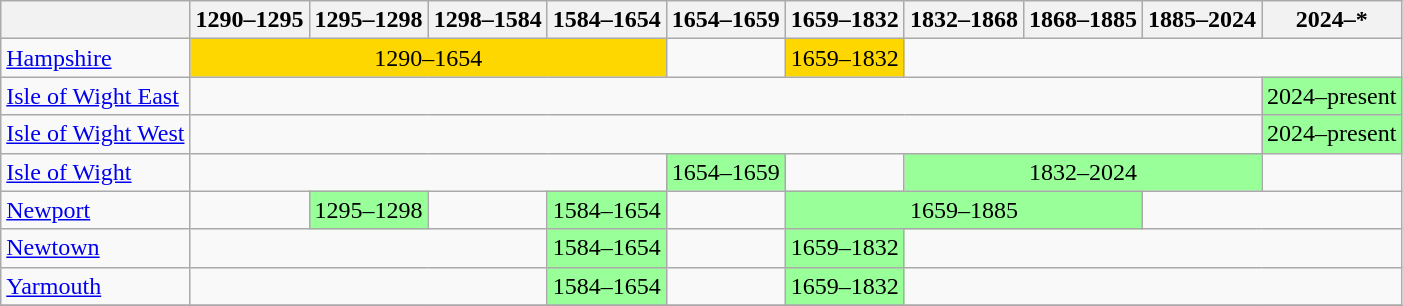<table class="wikitable">
<tr>
<th> </th>
<th>1290–1295</th>
<th>1295–1298</th>
<th>1298–1584</th>
<th>1584–1654</th>
<th>1654–1659</th>
<th>1659–1832</th>
<th>1832–1868</th>
<th>1868–1885</th>
<th>1885–2024</th>
<th>2024–*</th>
</tr>
<tr>
<td><a href='#'>Hampshire</a></td>
<td colspan="4" align="center" bgcolor="#ffd700">1290–1654</td>
<td colspan="1"> </td>
<td colspan="1" align="center" bgcolor="#ffd700">1659–1832</td>
<td colspan="4"> </td>
</tr>
<tr>
<td><a href='#'>Isle of Wight East</a></td>
<td colspan="9"> </td>
<td colspan="1" align="center" bgcolor="#99FF99">2024–present</td>
</tr>
<tr>
<td><a href='#'>Isle of Wight West</a></td>
<td colspan="9"> </td>
<td colspan="1" align="center" bgcolor="#99FF99">2024–present</td>
</tr>
<tr>
<td><a href='#'>Isle of Wight</a></td>
<td colspan="4"> </td>
<td colspan="1" align="center" bgcolor="#99FF99">1654–1659</td>
<td colspan="1"> </td>
<td colspan="3" align="center" bgcolor="#99FF99">1832–2024</td>
<td></td>
</tr>
<tr>
<td><a href='#'>Newport</a></td>
<td colspan="1"> </td>
<td colspan="1" align="center" bgcolor="#99FF99">1295–1298</td>
<td colspan="1"> </td>
<td colspan="1" align="center" bgcolor="#99FF99">1584–1654</td>
<td colspan="1"> </td>
<td colspan="3" align="center" bgcolor="#99FF99">1659–1885</td>
<td colspan="2"> </td>
</tr>
<tr>
<td><a href='#'>Newtown</a></td>
<td colspan="3"> </td>
<td colspan="1" align="center" bgcolor="#99FF99">1584–1654</td>
<td colspan="1"> </td>
<td colspan="1" align="center" bgcolor="#99FF99">1659–1832</td>
<td colspan="4"> </td>
</tr>
<tr>
<td><a href='#'>Yarmouth</a></td>
<td colspan="3"> </td>
<td colspan="1" align="center" bgcolor="#99FF99">1584–1654</td>
<td colspan="1"> </td>
<td colspan="1" align="center" bgcolor="#99FF99">1659–1832</td>
<td colspan="4"> </td>
</tr>
<tr>
</tr>
</table>
